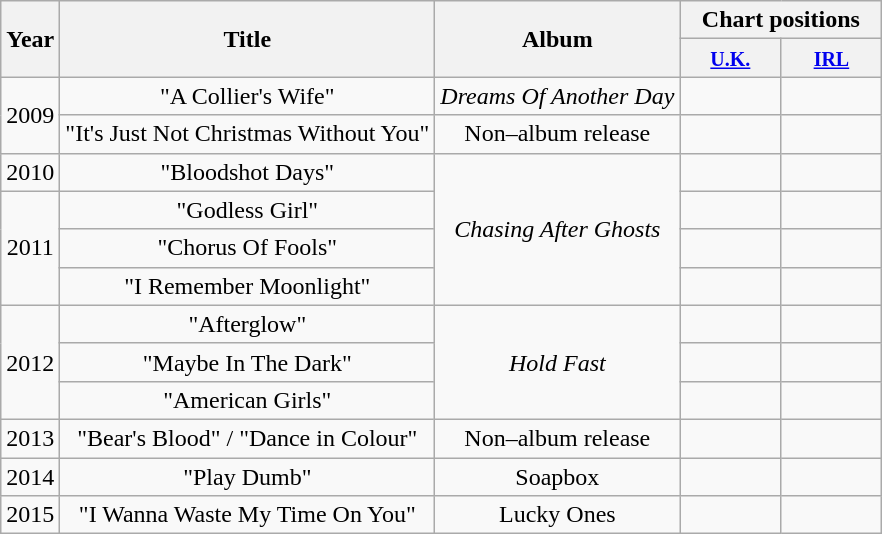<table class="wikitable"  style=text-align:center;>
<tr>
<th rowspan="2">Year</th>
<th rowspan="2">Title</th>
<th rowspan="2">Album</th>
<th colspan="2">Chart positions</th>
</tr>
<tr>
<th width="60"><small><a href='#'>U.K.</a></small></th>
<th width="60"><small><a href='#'>IRL</a></small></th>
</tr>
<tr>
<td rowspan="2">2009</td>
<td>"A Collier's Wife"</td>
<td><em>Dreams Of Another Day</em></td>
<td> </td>
<td> </td>
</tr>
<tr>
<td>"It's Just Not Christmas Without You"</td>
<td>Non–album release</td>
<td> </td>
<td> </td>
</tr>
<tr>
<td>2010</td>
<td>"Bloodshot Days"</td>
<td rowspan="4"><em>Chasing After Ghosts</em></td>
<td> </td>
<td> </td>
</tr>
<tr>
<td rowspan="3">2011</td>
<td>"Godless Girl"</td>
<td> </td>
<td> </td>
</tr>
<tr>
<td>"Chorus Of Fools"</td>
<td> </td>
<td> </td>
</tr>
<tr>
<td>"I Remember Moonlight"</td>
<td> </td>
<td> </td>
</tr>
<tr>
<td rowspan="3">2012</td>
<td>"Afterglow"</td>
<td rowspan="3"><em>Hold Fast</em></td>
<td> </td>
<td> </td>
</tr>
<tr>
<td>"Maybe In The Dark"</td>
<td> </td>
<td> </td>
</tr>
<tr>
<td>"American Girls"</td>
<td> </td>
<td> </td>
</tr>
<tr>
<td>2013</td>
<td>"Bear's Blood" / "Dance in Colour"</td>
<td rowspan="">Non–album release</td>
<td> </td>
<td> </td>
</tr>
<tr>
<td>2014</td>
<td>"Play Dumb"</td>
<td>Soapbox</td>
<td> </td>
<td> </td>
</tr>
<tr>
<td>2015</td>
<td>"I Wanna Waste My Time On You"</td>
<td>Lucky Ones</td>
<td> </td>
<td> </td>
</tr>
</table>
